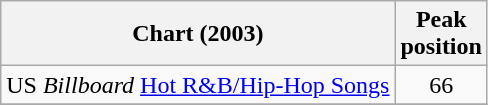<table class="wikitable">
<tr>
<th>Chart (2003)</th>
<th>Peak<br>position</th>
</tr>
<tr>
<td>US <em>Billboard</em> <a href='#'>Hot R&B/Hip-Hop Songs</a></td>
<td style="text-align:center;">66</td>
</tr>
<tr>
</tr>
</table>
